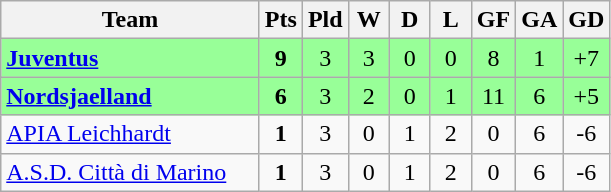<table class=wikitable style="text-align:center">
<tr>
<th width=165>Team</th>
<th width=20>Pts</th>
<th width=20>Pld</th>
<th width=20>W</th>
<th width=20>D</th>
<th width=20>L</th>
<th width=20>GF</th>
<th width=20>GA</th>
<th width=20>GD</th>
</tr>
<tr align=center style="background:#98FF98;">
<td style="text-align:left"> <strong><a href='#'>Juventus</a></strong></td>
<td><strong>9</strong></td>
<td>3</td>
<td>3</td>
<td>0</td>
<td>0</td>
<td>8</td>
<td>1</td>
<td>+7</td>
</tr>
<tr align=center style="background:#98FF98;">
<td style="text-align:left"> <strong><a href='#'>Nordsjaelland</a></strong></td>
<td><strong>6</strong></td>
<td>3</td>
<td>2</td>
<td>0</td>
<td>1</td>
<td>11</td>
<td>6</td>
<td>+5</td>
</tr>
<tr>
<td style="text-align:left"> <a href='#'>APIA Leichhardt</a></td>
<td><strong>1</strong></td>
<td>3</td>
<td>0</td>
<td>1</td>
<td>2</td>
<td>0</td>
<td>6</td>
<td>-6</td>
</tr>
<tr>
<td style="text-align:left"> <a href='#'>A.S.D. Città di Marino</a></td>
<td><strong>1</strong></td>
<td>3</td>
<td>0</td>
<td>1</td>
<td>2</td>
<td>0</td>
<td>6</td>
<td>-6</td>
</tr>
</table>
